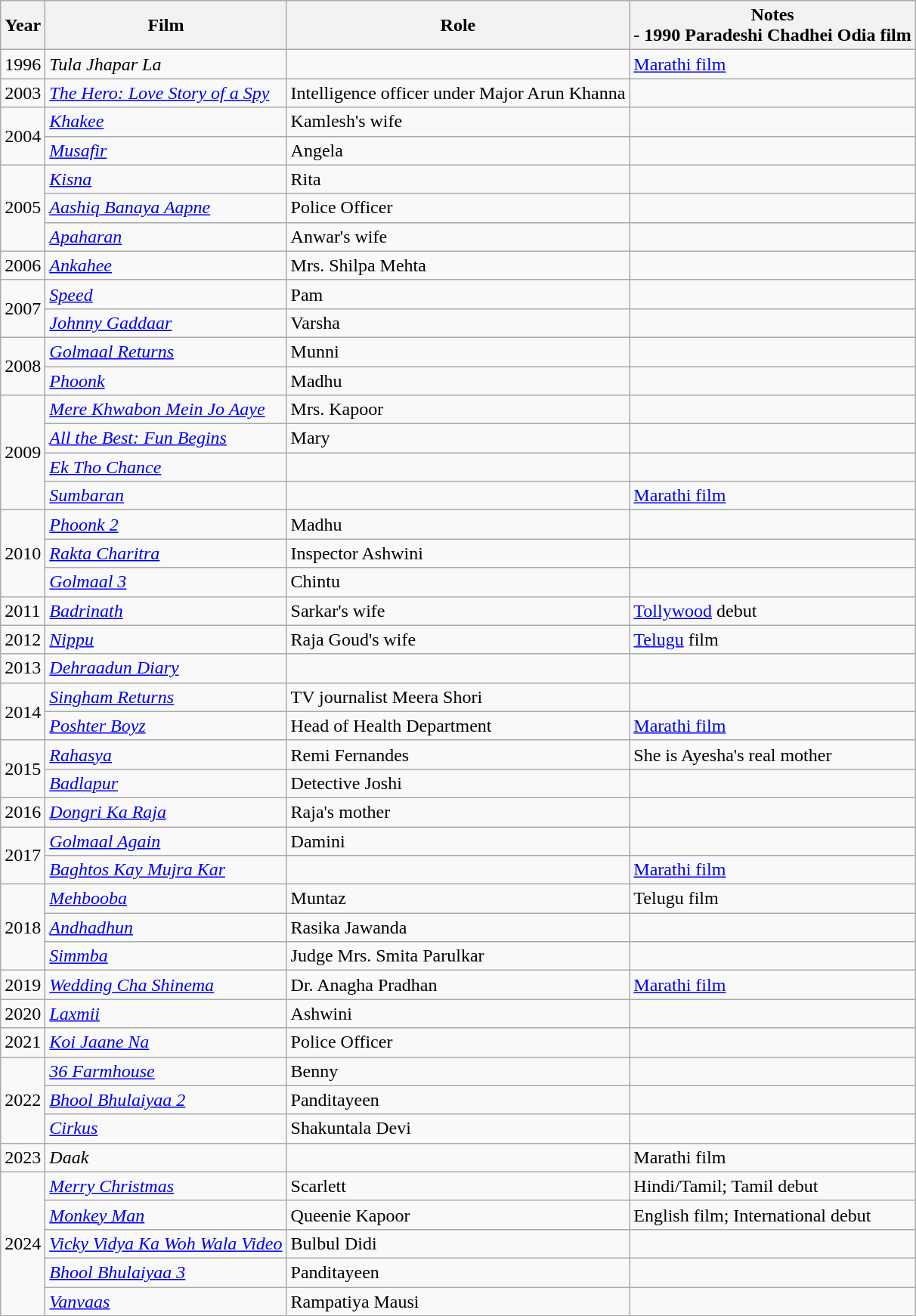<table class="wikitable">
<tr>
<th>Year</th>
<th>Film</th>
<th>Role</th>
<th>Notes<br>-
1990
Paradeshi Chadhei
Odia film</th>
</tr>
<tr>
<td>1996</td>
<td><em>Tula Jhapar La</em></td>
<td></td>
<td><a href='#'>Marathi film</a></td>
</tr>
<tr>
<td>2003</td>
<td><em><a href='#'>The Hero: Love Story of a Spy</a></em></td>
<td>Intelligence officer under Major Arun Khanna</td>
<td></td>
</tr>
<tr>
<td rowspan="2">2004</td>
<td><em><a href='#'>Khakee</a></em></td>
<td>Kamlesh's wife</td>
<td></td>
</tr>
<tr>
<td><em><a href='#'>Musafir</a></em></td>
<td>Angela</td>
<td></td>
</tr>
<tr>
<td rowspan="3">2005</td>
<td><em><a href='#'>Kisna</a></em></td>
<td>Rita</td>
<td></td>
</tr>
<tr>
<td><em><a href='#'>Aashiq Banaya Aapne</a></em></td>
<td>Police Officer</td>
<td></td>
</tr>
<tr>
<td><em><a href='#'>Apaharan</a></em></td>
<td>Anwar's wife</td>
<td></td>
</tr>
<tr>
<td>2006</td>
<td><em><a href='#'>Ankahee</a></em></td>
<td>Mrs. Shilpa Mehta</td>
<td></td>
</tr>
<tr>
<td rowspan="2">2007</td>
<td><em><a href='#'>Speed</a></em></td>
<td>Pam</td>
<td></td>
</tr>
<tr>
<td><em><a href='#'>Johnny Gaddaar</a></em></td>
<td>Varsha</td>
<td></td>
</tr>
<tr>
<td rowspan="2">2008</td>
<td><em><a href='#'>Golmaal Returns</a></em></td>
<td>Munni</td>
<td></td>
</tr>
<tr>
<td><em><a href='#'>Phoonk</a></em></td>
<td>Madhu</td>
<td></td>
</tr>
<tr>
<td rowspan="4">2009</td>
<td><em><a href='#'>Mere Khwabon Mein Jo Aaye</a></em></td>
<td>Mrs. Kapoor</td>
<td></td>
</tr>
<tr>
<td><em><a href='#'>All the Best: Fun Begins</a></em></td>
<td>Mary</td>
<td></td>
</tr>
<tr>
<td><em><a href='#'>Ek Tho Chance</a></em></td>
<td></td>
<td></td>
</tr>
<tr>
<td><em><a href='#'>Sumbaran</a></em></td>
<td></td>
<td><a href='#'>Marathi film</a></td>
</tr>
<tr>
<td rowspan="3">2010</td>
<td><em><a href='#'>Phoonk 2</a></em></td>
<td>Madhu</td>
<td></td>
</tr>
<tr>
<td><em><a href='#'>Rakta Charitra</a></em></td>
<td>Inspector Ashwini</td>
<td></td>
</tr>
<tr>
<td><em><a href='#'>Golmaal 3</a></em></td>
<td>Chintu</td>
<td></td>
</tr>
<tr>
<td>2011</td>
<td><em><a href='#'>Badrinath</a></em></td>
<td>Sarkar's wife</td>
<td><a href='#'>Tollywood</a> debut</td>
</tr>
<tr>
<td>2012</td>
<td><em><a href='#'>Nippu</a></em></td>
<td>Raja Goud's wife</td>
<td><a href='#'>Telugu</a> film</td>
</tr>
<tr>
<td>2013</td>
<td><em><a href='#'>Dehraadun Diary</a></em></td>
<td></td>
<td></td>
</tr>
<tr>
<td rowspan="2">2014</td>
<td><em><a href='#'>Singham Returns</a></em></td>
<td>TV journalist Meera Shori</td>
<td></td>
</tr>
<tr>
<td><em><a href='#'>Poshter Boyz</a></em></td>
<td>Head of Health Department</td>
<td><a href='#'>Marathi film</a></td>
</tr>
<tr>
<td rowspan="2">2015</td>
<td><em><a href='#'>Rahasya</a></em></td>
<td>Remi Fernandes</td>
<td>She is Ayesha's real mother</td>
</tr>
<tr>
<td><em><a href='#'>Badlapur</a></em></td>
<td>Detective Joshi</td>
<td></td>
</tr>
<tr>
<td>2016</td>
<td><em><a href='#'>Dongri Ka Raja</a></em></td>
<td>Raja's mother</td>
<td></td>
</tr>
<tr>
<td rowspan="2">2017</td>
<td><em><a href='#'>Golmaal Again</a></em></td>
<td>Damini</td>
<td></td>
</tr>
<tr>
<td><em><a href='#'>Baghtos Kay Mujra Kar</a></em></td>
<td></td>
<td><a href='#'>Marathi film</a></td>
</tr>
<tr>
<td rowspan="3">2018</td>
<td><a href='#'><em>Mehbooba</em></a></td>
<td>Muntaz</td>
<td>Telugu film</td>
</tr>
<tr>
<td><em><a href='#'>Andhadhun</a></em></td>
<td>Rasika Jawanda</td>
<td></td>
</tr>
<tr>
<td><em><a href='#'>Simmba</a></em></td>
<td>Judge Mrs. Smita Parulkar</td>
<td></td>
</tr>
<tr>
<td>2019</td>
<td><em><a href='#'>Wedding Cha Shinema</a></em></td>
<td>Dr. Anagha Pradhan</td>
<td><a href='#'>Marathi film</a></td>
</tr>
<tr>
<td>2020</td>
<td><em><a href='#'>Laxmii</a></em></td>
<td>Ashwini</td>
<td></td>
</tr>
<tr>
<td>2021</td>
<td><em><a href='#'>Koi Jaane Na</a></em></td>
<td>Police Officer</td>
<td></td>
</tr>
<tr>
<td rowspan=3>2022</td>
<td><em><a href='#'>36 Farmhouse</a></em></td>
<td>Benny</td>
<td></td>
</tr>
<tr>
<td><em><a href='#'>Bhool Bhulaiyaa 2</a></em></td>
<td>Panditayeen</td>
<td></td>
</tr>
<tr>
<td><em><a href='#'>Cirkus</a></em></td>
<td>Shakuntala Devi</td>
<td></td>
</tr>
<tr>
<td>2023</td>
<td><em>Daak</em></td>
<td></td>
<td>Marathi film</td>
</tr>
<tr>
<td rowspan="5">2024</td>
<td><em><a href='#'>Merry Christmas</a></em></td>
<td>Scarlett</td>
<td>Hindi/Tamil; Tamil debut</td>
</tr>
<tr>
<td><em><a href='#'>Monkey Man</a></em></td>
<td>Queenie Kapoor</td>
<td>English film; International debut</td>
</tr>
<tr>
<td><em><a href='#'>Vicky Vidya Ka Woh Wala Video</a></em></td>
<td>Bulbul Didi</td>
<td></td>
</tr>
<tr>
<td><em><a href='#'>Bhool Bhulaiyaa 3</a></em></td>
<td>Panditayeen</td>
<td></td>
</tr>
<tr>
<td><em><a href='#'>Vanvaas</a></em></td>
<td>Rampatiya Mausi</td>
<td></td>
</tr>
</table>
